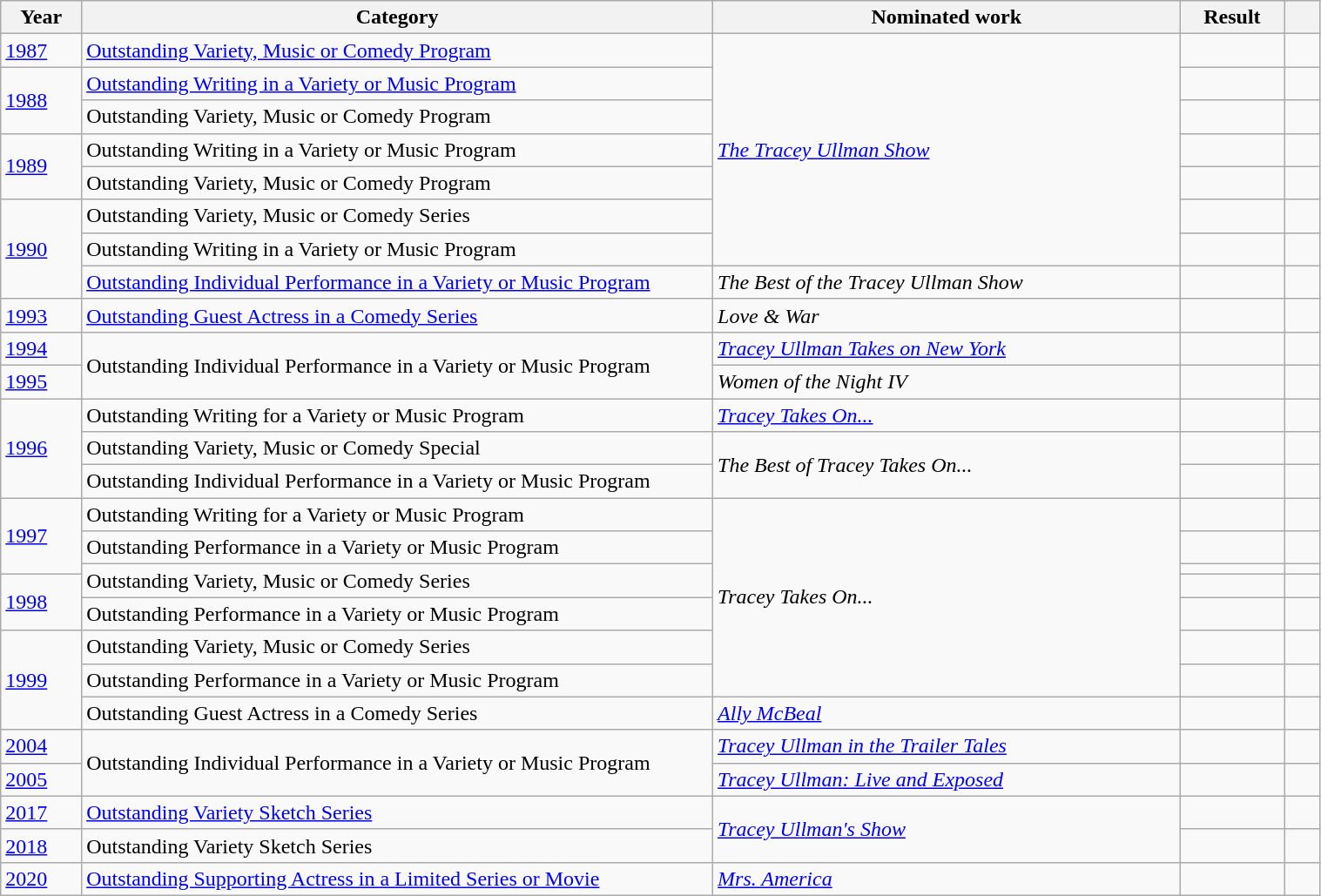<table width="80%" class="wikitable">
<tr>
<th width="10">Year</th>
<th width="300">Category</th>
<th width="220">Nominated work</th>
<th width="30">Result</th>
<th width="10"></th>
</tr>
<tr>
<td><a href='#'>1987</a></td>
<td><a href='#'>Outstanding Variety, Music or Comedy Program</a></td>
<td rowspan="7"><em><a href='#'>The Tracey Ullman Show</a></em></td>
<td></td>
<td></td>
</tr>
<tr>
<td rowspan="2"><a href='#'>1988</a></td>
<td><a href='#'>Outstanding Writing in a Variety or Music Program</a></td>
<td></td>
<td></td>
</tr>
<tr>
<td>Outstanding Variety, Music or Comedy Program</td>
<td></td>
<td></td>
</tr>
<tr>
<td rowspan="2"><a href='#'>1989</a></td>
<td>Outstanding Writing in a Variety or Music Program</td>
<td></td>
<td></td>
</tr>
<tr>
<td>Outstanding Variety, Music or Comedy Program</td>
<td></td>
<td></td>
</tr>
<tr>
<td rowspan="3"><a href='#'>1990</a></td>
<td>Outstanding Variety, Music or Comedy Series</td>
<td></td>
<td></td>
</tr>
<tr>
<td>Outstanding Writing in a Variety or Music Program</td>
<td></td>
<td></td>
</tr>
<tr>
<td><a href='#'>Outstanding Individual Performance in a Variety or Music Program</a></td>
<td><em>The Best of the Tracey Ullman Show</em></td>
<td></td>
<td></td>
</tr>
<tr>
<td><a href='#'>1993</a></td>
<td><a href='#'>Outstanding Guest Actress in a Comedy Series</a></td>
<td><em>Love & War</em></td>
<td></td>
<td></td>
</tr>
<tr>
<td><a href='#'>1994</a></td>
<td rowspan="2">Outstanding Individual Performance in a Variety or Music Program</td>
<td><em><a href='#'>Tracey Ullman Takes on New York</a></em></td>
<td></td>
<td></td>
</tr>
<tr>
<td><a href='#'>1995</a></td>
<td><em>Women of the Night IV</em></td>
<td></td>
<td></td>
</tr>
<tr>
<td rowspan="3"><a href='#'>1996</a></td>
<td>Outstanding Writing for a Variety or Music Program</td>
<td><em><a href='#'>Tracey Takes On...</a></em></td>
<td></td>
<td></td>
</tr>
<tr>
<td>Outstanding Variety, Music or Comedy Special</td>
<td rowspan="2"><em>The Best of Tracey Takes On...</em></td>
<td></td>
<td></td>
</tr>
<tr>
<td>Outstanding Individual Performance in a Variety or Music Program</td>
<td></td>
<td></td>
</tr>
<tr>
<td rowspan="3"><a href='#'>1997</a></td>
<td>Outstanding Writing for a Variety or Music Program</td>
<td rowspan="7"><em>Tracey Takes On...</em></td>
<td></td>
<td></td>
</tr>
<tr>
<td>Outstanding Performance in a Variety or Music Program</td>
<td></td>
<td></td>
</tr>
<tr>
<td rowspan="2">Outstanding Variety, Music or Comedy Series</td>
<td></td>
<td></td>
</tr>
<tr>
<td rowspan="2"><a href='#'>1998</a></td>
<td></td>
<td></td>
</tr>
<tr>
<td>Outstanding Performance in a Variety or Music Program</td>
<td></td>
<td></td>
</tr>
<tr>
<td rowspan="3"><a href='#'>1999</a></td>
<td>Outstanding Variety, Music or Comedy Series</td>
<td></td>
<td></td>
</tr>
<tr>
<td>Outstanding Performance in a Variety or Music Program</td>
<td></td>
<td></td>
</tr>
<tr>
<td>Outstanding Guest Actress in a Comedy Series</td>
<td><em><a href='#'>Ally McBeal</a></em></td>
<td></td>
<td></td>
</tr>
<tr>
<td><a href='#'>2004</a></td>
<td rowspan="2">Outstanding Individual Performance in a Variety or Music Program</td>
<td><em><a href='#'>Tracey Ullman in the Trailer Tales</a></em></td>
<td></td>
<td></td>
</tr>
<tr>
<td><a href='#'>2005</a></td>
<td><em><a href='#'>Tracey Ullman: Live and Exposed</a></em></td>
<td></td>
<td></td>
</tr>
<tr>
<td><a href='#'>2017</a></td>
<td><a href='#'>Outstanding Variety Sketch Series</a></td>
<td rowspan="2"><em><a href='#'>Tracey Ullman's Show</a></em></td>
<td></td>
<td></td>
</tr>
<tr>
<td><a href='#'>2018</a></td>
<td>Outstanding Variety Sketch Series</td>
<td></td>
<td></td>
</tr>
<tr>
<td><a href='#'>2020</a></td>
<td><a href='#'>Outstanding Supporting Actress in a Limited Series or Movie</a></td>
<td><em><a href='#'>Mrs. America</a></em></td>
<td></td>
<td></td>
</tr>
</table>
